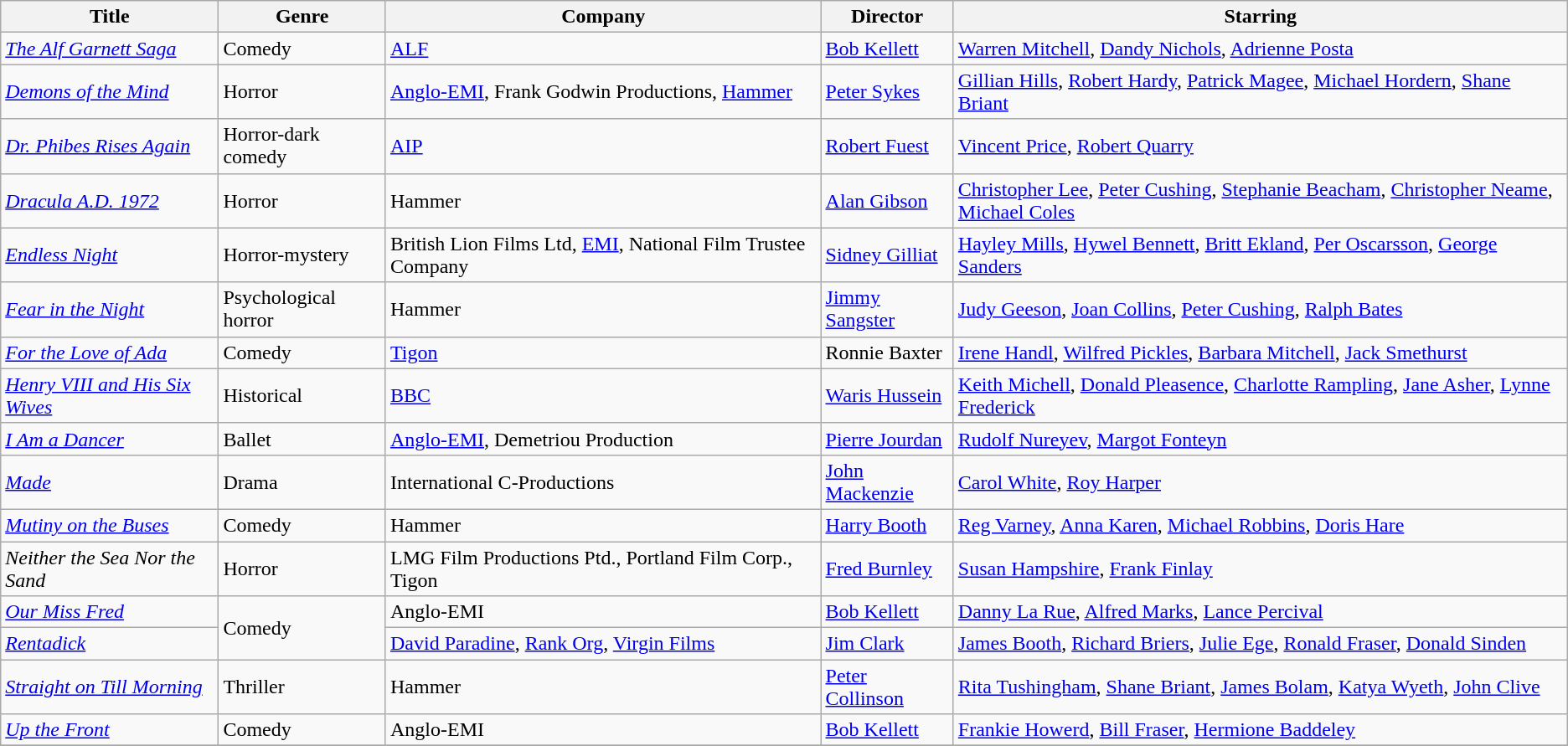<table class="wikitable unsortable">
<tr>
<th>Title</th>
<th>Genre</th>
<th>Company</th>
<th>Director</th>
<th>Starring</th>
</tr>
<tr>
<td><em><a href='#'>The Alf Garnett Saga</a></em></td>
<td>Comedy</td>
<td><a href='#'>ALF</a></td>
<td><a href='#'>Bob Kellett</a></td>
<td><a href='#'>Warren Mitchell</a>, <a href='#'>Dandy Nichols</a>, <a href='#'>Adrienne Posta</a></td>
</tr>
<tr>
<td><em><a href='#'>Demons of the Mind</a></em></td>
<td>Horror</td>
<td><a href='#'>Anglo-EMI</a>, Frank Godwin Productions, <a href='#'>Hammer</a></td>
<td><a href='#'>Peter Sykes</a></td>
<td><a href='#'>Gillian Hills</a>, <a href='#'>Robert Hardy</a>, <a href='#'>Patrick Magee</a>, <a href='#'>Michael Hordern</a>, <a href='#'>Shane Briant</a></td>
</tr>
<tr>
<td><em><a href='#'>Dr. Phibes Rises Again</a></em></td>
<td>Horror-dark comedy</td>
<td><a href='#'>AIP</a></td>
<td><a href='#'>Robert Fuest</a></td>
<td><a href='#'>Vincent Price</a>, <a href='#'>Robert Quarry</a></td>
</tr>
<tr>
<td><em><a href='#'>Dracula A.D. 1972</a></em></td>
<td>Horror</td>
<td>Hammer</td>
<td><a href='#'>Alan Gibson</a></td>
<td><a href='#'>Christopher Lee</a>, <a href='#'>Peter Cushing</a>, <a href='#'>Stephanie Beacham</a>, <a href='#'>Christopher Neame</a>, <a href='#'>Michael Coles</a></td>
</tr>
<tr>
<td><em><a href='#'>Endless Night</a></em></td>
<td>Horror-mystery</td>
<td>British Lion Films Ltd, <a href='#'>EMI</a>, National Film Trustee Company</td>
<td><a href='#'>Sidney Gilliat</a></td>
<td><a href='#'>Hayley Mills</a>, <a href='#'>Hywel Bennett</a>, <a href='#'>Britt Ekland</a>, <a href='#'>Per Oscarsson</a>, <a href='#'>George Sanders</a></td>
</tr>
<tr>
<td><em><a href='#'>Fear in the Night</a></em></td>
<td>Psychological horror</td>
<td>Hammer</td>
<td><a href='#'>Jimmy Sangster</a></td>
<td><a href='#'>Judy Geeson</a>, <a href='#'>Joan Collins</a>, <a href='#'>Peter Cushing</a>, <a href='#'>Ralph Bates</a></td>
</tr>
<tr>
<td><em><a href='#'>For the Love of Ada</a></em></td>
<td>Comedy</td>
<td><a href='#'>Tigon</a></td>
<td>Ronnie Baxter</td>
<td><a href='#'>Irene Handl</a>, <a href='#'>Wilfred Pickles</a>, <a href='#'>Barbara Mitchell</a>, <a href='#'>Jack Smethurst</a></td>
</tr>
<tr>
<td><em><a href='#'>Henry VIII and His Six Wives</a></em></td>
<td>Historical</td>
<td><a href='#'>BBC</a></td>
<td><a href='#'>Waris Hussein</a></td>
<td><a href='#'>Keith Michell</a>, <a href='#'>Donald Pleasence</a>, <a href='#'>Charlotte Rampling</a>, <a href='#'>Jane Asher</a>, <a href='#'>Lynne Frederick</a></td>
</tr>
<tr>
<td><em><a href='#'>I Am a Dancer</a></em></td>
<td>Ballet</td>
<td><a href='#'>Anglo-EMI</a>, Demetriou Production</td>
<td><a href='#'>Pierre Jourdan</a></td>
<td><a href='#'>Rudolf Nureyev</a>, <a href='#'>Margot Fonteyn</a></td>
</tr>
<tr>
<td><em><a href='#'>Made</a></em></td>
<td>Drama</td>
<td>International C-Productions</td>
<td><a href='#'>John Mackenzie</a></td>
<td><a href='#'>Carol White</a>, <a href='#'>Roy Harper</a></td>
</tr>
<tr>
<td><em><a href='#'>Mutiny on the Buses</a></em></td>
<td>Comedy</td>
<td>Hammer</td>
<td><a href='#'>Harry Booth</a></td>
<td><a href='#'>Reg Varney</a>, <a href='#'>Anna Karen</a>, <a href='#'>Michael Robbins</a>, <a href='#'>Doris Hare</a></td>
</tr>
<tr>
<td><em>Neither the Sea Nor the Sand</em></td>
<td>Horror</td>
<td>LMG Film Productions Ptd., Portland Film Corp., Tigon</td>
<td><a href='#'>Fred Burnley</a></td>
<td><a href='#'>Susan Hampshire</a>, <a href='#'>Frank Finlay</a></td>
</tr>
<tr>
<td><em><a href='#'>Our Miss Fred</a></em></td>
<td rowspan="2">Comedy</td>
<td>Anglo-EMI</td>
<td><a href='#'>Bob Kellett</a></td>
<td><a href='#'>Danny La Rue</a>, <a href='#'>Alfred Marks</a>, <a href='#'>Lance Percival</a></td>
</tr>
<tr>
<td><em><a href='#'>Rentadick</a></em></td>
<td><a href='#'>David Paradine</a>, <a href='#'>Rank Org</a>, <a href='#'>Virgin Films</a></td>
<td><a href='#'>Jim Clark</a></td>
<td><a href='#'>James Booth</a>, <a href='#'>Richard Briers</a>, <a href='#'>Julie Ege</a>, <a href='#'>Ronald Fraser</a>, <a href='#'>Donald Sinden</a></td>
</tr>
<tr>
<td><em><a href='#'>Straight on Till Morning</a></em></td>
<td>Thriller</td>
<td>Hammer</td>
<td><a href='#'>Peter Collinson</a></td>
<td><a href='#'>Rita Tushingham</a>, <a href='#'>Shane Briant</a>, <a href='#'>James Bolam</a>, <a href='#'>Katya Wyeth</a>, <a href='#'>John Clive</a></td>
</tr>
<tr>
<td><em><a href='#'>Up the Front</a></em></td>
<td>Comedy</td>
<td>Anglo-EMI</td>
<td><a href='#'>Bob Kellett</a></td>
<td><a href='#'>Frankie Howerd</a>, <a href='#'>Bill Fraser</a>, <a href='#'>Hermione Baddeley</a></td>
</tr>
<tr>
</tr>
</table>
